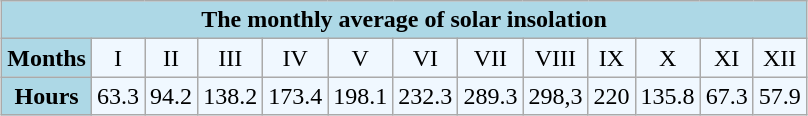<table border="1" class="wikitable" style="text-align: center; margin: auto">
<tr>
<th colspan="13" style="background: #ADD8E6;">The monthly average of solar insolation</th>
</tr>
<tr style="background: #F0F8FF;">
<th style="background:#ADD8E6;">Months</th>
<td>I</td>
<td>II</td>
<td>III</td>
<td>IV</td>
<td>V</td>
<td>VI</td>
<td>VII</td>
<td>VIII</td>
<td>IX</td>
<td>X</td>
<td>XI</td>
<td>XII</td>
</tr>
<tr style="background: #F0F8FF;">
<th style="background:#ADD8E6;">Hours</th>
<td>63.3</td>
<td>94.2</td>
<td>138.2</td>
<td>173.4</td>
<td>198.1</td>
<td>232.3</td>
<td>289.3</td>
<td>298,3</td>
<td>220</td>
<td>135.8</td>
<td>67.3</td>
<td>57.9</td>
</tr>
</table>
